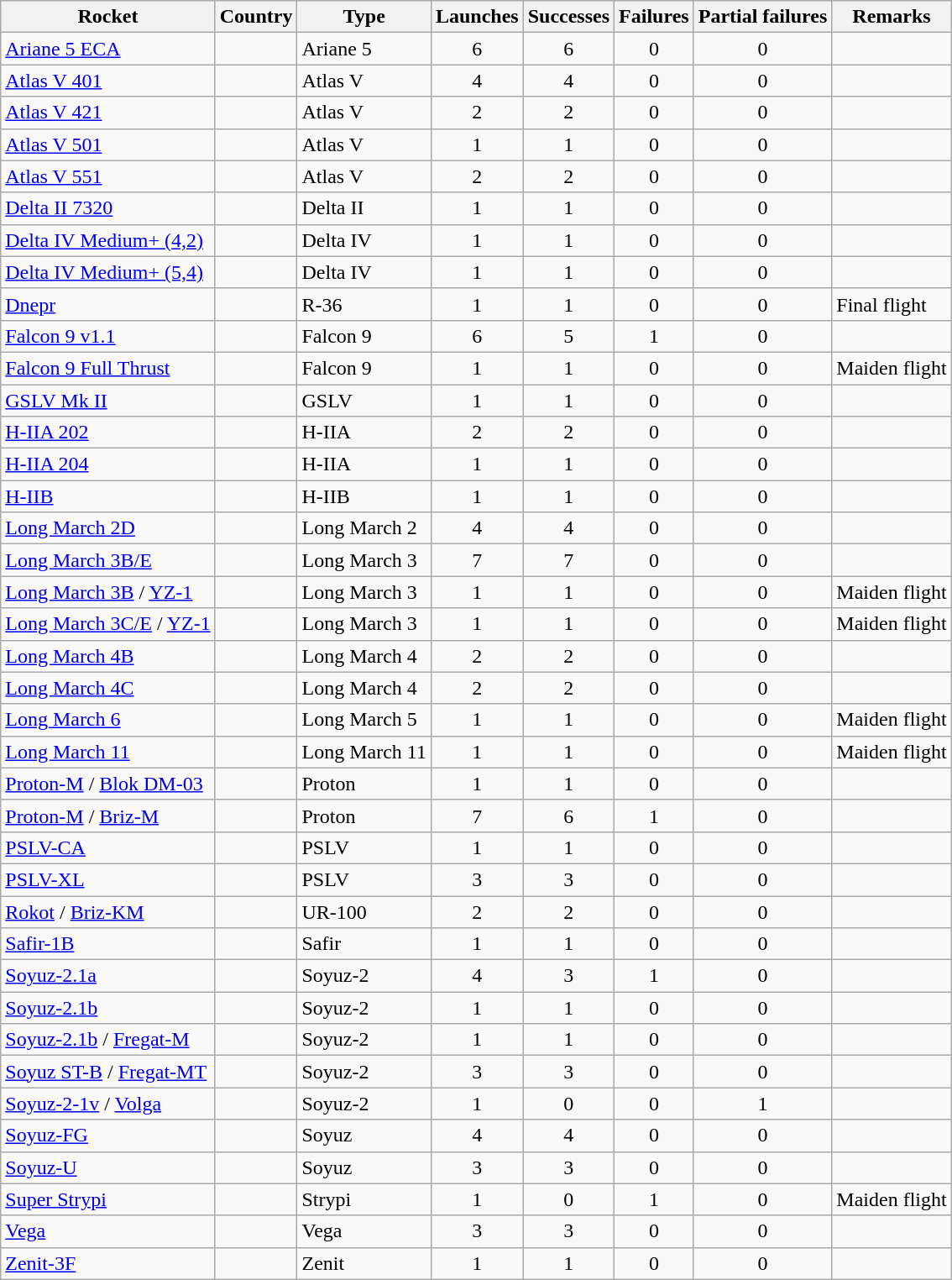<table class="wikitable sortable collapsible collapsed" style=text-align:center>
<tr>
<th>Rocket</th>
<th>Country</th>
<th>Type</th>
<th>Launches</th>
<th>Successes</th>
<th>Failures</th>
<th>Partial failures</th>
<th>Remarks</th>
</tr>
<tr>
<td align=left><a href='#'>Ariane 5 ECA</a></td>
<td align=left></td>
<td align=left>Ariane 5</td>
<td>6</td>
<td>6</td>
<td>0</td>
<td>0</td>
<td></td>
</tr>
<tr>
<td align=left><a href='#'>Atlas V 401</a></td>
<td align=left></td>
<td align=left>Atlas V</td>
<td>4</td>
<td>4</td>
<td>0</td>
<td>0</td>
<td></td>
</tr>
<tr>
<td align=left><a href='#'>Atlas V 421</a></td>
<td align=left></td>
<td align=left>Atlas V</td>
<td>2</td>
<td>2</td>
<td>0</td>
<td>0</td>
<td></td>
</tr>
<tr>
<td align=left><a href='#'>Atlas V 501</a></td>
<td align=left></td>
<td align=left>Atlas V</td>
<td>1</td>
<td>1</td>
<td>0</td>
<td>0</td>
<td></td>
</tr>
<tr>
<td align=left><a href='#'>Atlas V 551</a></td>
<td align=left></td>
<td align=left>Atlas V</td>
<td>2</td>
<td>2</td>
<td>0</td>
<td>0</td>
<td></td>
</tr>
<tr>
<td align=left><a href='#'>Delta II 7320</a></td>
<td align=left></td>
<td align=left>Delta II</td>
<td>1</td>
<td>1</td>
<td>0</td>
<td>0</td>
<td></td>
</tr>
<tr>
<td align=left><a href='#'>Delta IV Medium+ (4,2)</a></td>
<td align=left></td>
<td align=left>Delta IV</td>
<td>1</td>
<td>1</td>
<td>0</td>
<td>0</td>
<td></td>
</tr>
<tr>
<td align=left><a href='#'>Delta IV Medium+ (5,4)</a></td>
<td align=left></td>
<td align=left>Delta IV</td>
<td>1</td>
<td>1</td>
<td>0</td>
<td>0</td>
<td></td>
</tr>
<tr>
<td align=left><a href='#'>Dnepr</a></td>
<td align=left></td>
<td align=left>R-36</td>
<td>1</td>
<td>1</td>
<td>0</td>
<td>0</td>
<td align=left>Final flight</td>
</tr>
<tr>
<td align=left><a href='#'>Falcon 9 v1.1</a></td>
<td align=left></td>
<td align=left>Falcon 9</td>
<td>6</td>
<td>5</td>
<td>1</td>
<td>0</td>
<td></td>
</tr>
<tr>
<td align=left><a href='#'>Falcon 9 Full Thrust</a></td>
<td align=left></td>
<td align=left>Falcon 9</td>
<td>1</td>
<td>1</td>
<td>0</td>
<td>0</td>
<td align=left>Maiden flight</td>
</tr>
<tr>
<td align=left><a href='#'>GSLV Mk II</a></td>
<td align=left></td>
<td align=left>GSLV</td>
<td>1</td>
<td>1</td>
<td>0</td>
<td>0</td>
<td></td>
</tr>
<tr>
<td align=left><a href='#'>H-IIA 202</a></td>
<td align=left></td>
<td align=left>H-IIA</td>
<td>2</td>
<td>2</td>
<td>0</td>
<td>0</td>
<td></td>
</tr>
<tr>
<td align=left><a href='#'>H-IIA 204</a></td>
<td align=left></td>
<td align=left>H-IIA</td>
<td>1</td>
<td>1</td>
<td>0</td>
<td>0</td>
<td></td>
</tr>
<tr>
<td align=left><a href='#'>H-IIB</a></td>
<td align=left></td>
<td align=left>H-IIB</td>
<td>1</td>
<td>1</td>
<td>0</td>
<td>0</td>
<td></td>
</tr>
<tr>
<td align=left><a href='#'>Long March 2D</a></td>
<td align=left></td>
<td align=left>Long March 2</td>
<td>4</td>
<td>4</td>
<td>0</td>
<td>0</td>
<td></td>
</tr>
<tr>
<td align=left><a href='#'>Long March 3B/E</a></td>
<td align=left></td>
<td align=left>Long March 3</td>
<td>7</td>
<td>7</td>
<td>0</td>
<td>0</td>
<td></td>
</tr>
<tr>
<td align=left><a href='#'>Long March 3B</a> / <a href='#'>YZ-1</a></td>
<td align=left></td>
<td align=left>Long March 3</td>
<td>1</td>
<td>1</td>
<td>0</td>
<td>0</td>
<td align=left>Maiden flight</td>
</tr>
<tr>
<td align=left><a href='#'>Long March 3C/E</a> / <a href='#'>YZ-1</a></td>
<td align=left></td>
<td align=left>Long March 3</td>
<td>1</td>
<td>1</td>
<td>0</td>
<td>0</td>
<td align=left>Maiden flight</td>
</tr>
<tr>
<td align=left><a href='#'>Long March 4B</a></td>
<td align=left></td>
<td align=left>Long March 4</td>
<td>2</td>
<td>2</td>
<td>0</td>
<td>0</td>
<td></td>
</tr>
<tr>
<td align=left><a href='#'>Long March 4C</a></td>
<td align=left></td>
<td align=left>Long March 4</td>
<td>2</td>
<td>2</td>
<td>0</td>
<td>0</td>
<td></td>
</tr>
<tr>
<td align=left><a href='#'>Long March 6</a></td>
<td align=left></td>
<td align=left>Long March 5</td>
<td>1</td>
<td>1</td>
<td>0</td>
<td>0</td>
<td align=left>Maiden flight</td>
</tr>
<tr>
<td align=left><a href='#'>Long March 11</a></td>
<td align=left></td>
<td align=left>Long March 11</td>
<td>1</td>
<td>1</td>
<td>0</td>
<td>0</td>
<td align=left>Maiden flight</td>
</tr>
<tr>
<td align=left><a href='#'>Proton-M</a> / <a href='#'>Blok DM-03</a></td>
<td align=left></td>
<td align=left>Proton</td>
<td>1</td>
<td>1</td>
<td>0</td>
<td>0</td>
<td></td>
</tr>
<tr>
<td align=left><a href='#'>Proton-M</a> / <a href='#'>Briz-M</a></td>
<td align=left></td>
<td align=left>Proton</td>
<td>7</td>
<td>6</td>
<td>1</td>
<td>0</td>
<td></td>
</tr>
<tr>
<td align=left><a href='#'>PSLV-CA</a></td>
<td align=left></td>
<td align=left>PSLV</td>
<td>1</td>
<td>1</td>
<td>0</td>
<td>0</td>
<td></td>
</tr>
<tr>
<td align=left><a href='#'>PSLV-XL</a></td>
<td align=left></td>
<td align=left>PSLV</td>
<td>3</td>
<td>3</td>
<td>0</td>
<td>0</td>
<td></td>
</tr>
<tr>
<td align=left><a href='#'>Rokot</a> / <a href='#'>Briz-KM</a></td>
<td align=left></td>
<td align=left>UR-100</td>
<td>2</td>
<td>2</td>
<td>0</td>
<td>0</td>
<td></td>
</tr>
<tr>
<td align=left><a href='#'>Safir-1B</a></td>
<td align=left></td>
<td align=left>Safir</td>
<td>1</td>
<td>1</td>
<td>0</td>
<td>0</td>
<td></td>
</tr>
<tr>
<td align=left><a href='#'>Soyuz-2.1a</a></td>
<td align=left></td>
<td align=left>Soyuz-2</td>
<td>4</td>
<td>3</td>
<td>1</td>
<td>0</td>
<td></td>
</tr>
<tr>
<td align=left><a href='#'>Soyuz-2.1b</a></td>
<td align=left></td>
<td align=left>Soyuz-2</td>
<td>1</td>
<td>1</td>
<td>0</td>
<td>0</td>
<td></td>
</tr>
<tr>
<td align=left><a href='#'>Soyuz-2.1b</a> / <a href='#'>Fregat-M</a></td>
<td align=left></td>
<td align=left>Soyuz-2</td>
<td>1</td>
<td>1</td>
<td>0</td>
<td>0</td>
<td></td>
</tr>
<tr>
<td align=left><a href='#'>Soyuz ST-B</a> / <a href='#'>Fregat-MT</a></td>
<td align=left></td>
<td align=left>Soyuz-2</td>
<td>3</td>
<td>3</td>
<td>0</td>
<td>0</td>
<td></td>
</tr>
<tr>
<td align=left><a href='#'>Soyuz-2-1v</a> / <a href='#'>Volga</a></td>
<td align=left></td>
<td align=left>Soyuz-2</td>
<td>1</td>
<td>0</td>
<td>0</td>
<td>1</td>
<td></td>
</tr>
<tr>
<td align=left><a href='#'>Soyuz-FG</a></td>
<td align=left></td>
<td align=left>Soyuz</td>
<td>4</td>
<td>4</td>
<td>0</td>
<td>0</td>
<td></td>
</tr>
<tr>
<td align=left><a href='#'>Soyuz-U</a></td>
<td align=left></td>
<td align=left>Soyuz</td>
<td>3</td>
<td>3</td>
<td>0</td>
<td>0</td>
<td></td>
</tr>
<tr>
<td align=left><a href='#'>Super Strypi</a></td>
<td align=left></td>
<td align=left>Strypi</td>
<td>1</td>
<td>0</td>
<td>1</td>
<td>0</td>
<td align=left>Maiden flight</td>
</tr>
<tr>
<td align=left><a href='#'>Vega</a></td>
<td align=left></td>
<td align=left>Vega</td>
<td>3</td>
<td>3</td>
<td>0</td>
<td>0</td>
<td></td>
</tr>
<tr>
<td align=left><a href='#'>Zenit-3F</a></td>
<td align=left></td>
<td align=left>Zenit</td>
<td>1</td>
<td>1</td>
<td>0</td>
<td>0</td>
<td></td>
</tr>
</table>
